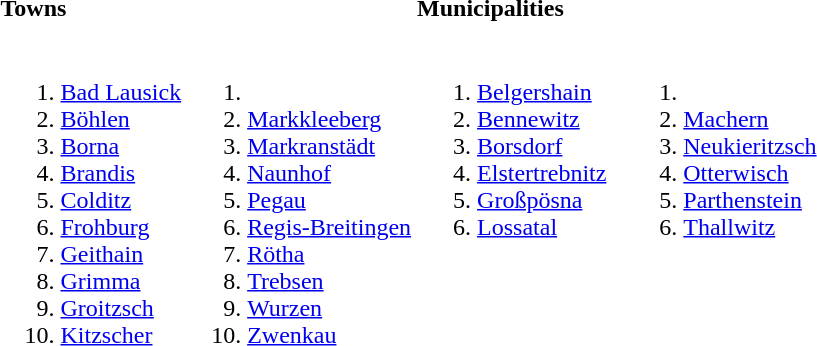<table>
<tr>
<th colspan=2 align=left width=50%>Towns</th>
<th colspan=2 align=left width=50%>Municipalities</th>
</tr>
<tr valign=top>
<td><br><ol><li><a href='#'>Bad Lausick</a></li><li><a href='#'>Böhlen</a></li><li><a href='#'>Borna</a></li><li><a href='#'>Brandis</a></li><li><a href='#'>Colditz</a></li><li><a href='#'>Frohburg</a></li><li><a href='#'>Geithain</a></li><li><a href='#'>Grimma</a></li><li><a href='#'>Groitzsch</a></li><li><a href='#'>Kitzscher</a></li></ol></td>
<td><br><ol><li><li><a href='#'>Markkleeberg</a></li><li><a href='#'>Markranstädt</a></li><li><a href='#'>Naunhof</a></li><li><a href='#'>Pegau</a></li><li><a href='#'>Regis-Breitingen</a></li><li><a href='#'>Rötha</a></li><li><a href='#'>Trebsen</a></li><li><a href='#'>Wurzen</a></li><li><a href='#'>Zwenkau</a></li></ol></td>
<td><br><ol><li><a href='#'>Belgershain</a></li><li><a href='#'>Bennewitz</a></li><li><a href='#'>Borsdorf</a></li><li><a href='#'>Elstertrebnitz</a></li><li><a href='#'>Großpösna</a></li><li><a href='#'>Lossatal</a></li></ol></td>
<td><br><ol><li><li><a href='#'>Machern</a></li><li><a href='#'>Neukieritzsch</a></li><li><a href='#'>Otterwisch</a></li><li><a href='#'>Parthenstein</a></li><li><a href='#'>Thallwitz</a></li></ol></td>
</tr>
</table>
